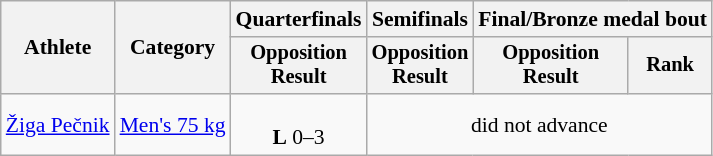<table class="wikitable" style="text-align:center; font-size:90%">
<tr>
<th rowspan=2>Athlete</th>
<th rowspan=2>Category</th>
<th>Quarterfinals</th>
<th>Semifinals</th>
<th colspan=2>Final/Bronze medal bout</th>
</tr>
<tr style="font-size:95%">
<th>Opposition<br>Result</th>
<th>Opposition<br>Result</th>
<th>Opposition<br>Result</th>
<th>Rank</th>
</tr>
<tr>
<td align=left><a href='#'>Žiga Pečnik</a></td>
<td align=left><a href='#'>Men's 75 kg</a></td>
<td><br> <strong>L</strong> 0–3</td>
<td colspan=3>did not advance</td>
</tr>
</table>
